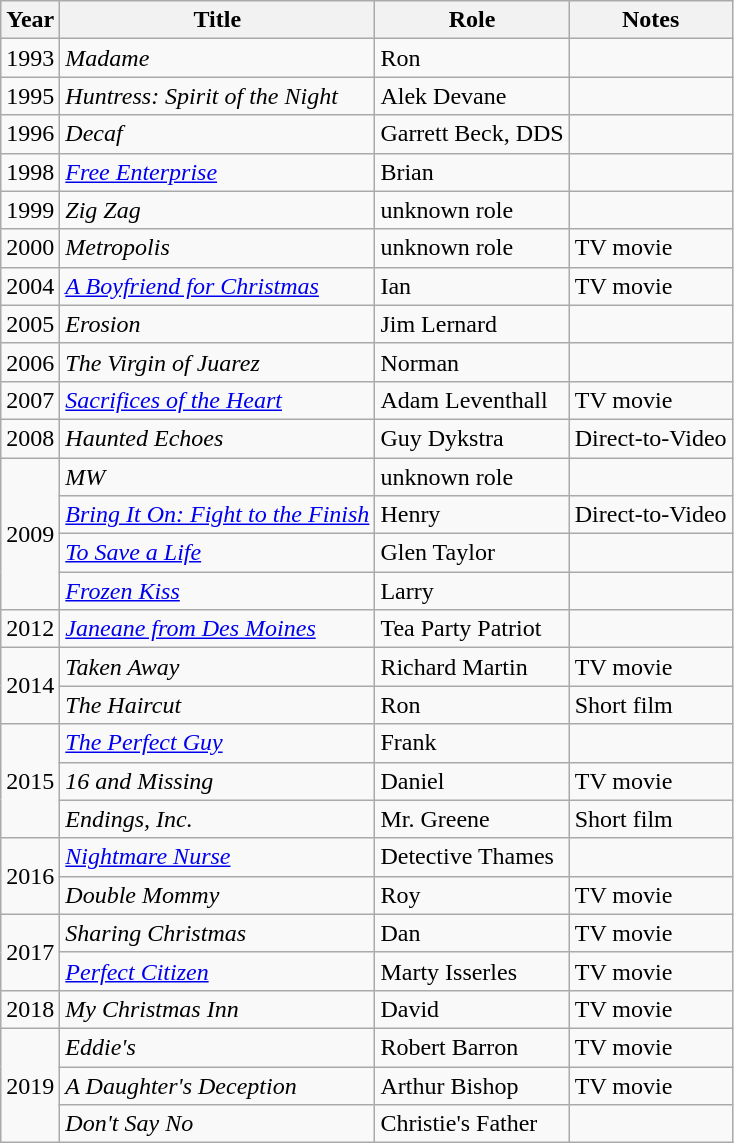<table class="wikitable">
<tr>
<th>Year</th>
<th>Title</th>
<th>Role</th>
<th>Notes</th>
</tr>
<tr>
<td>1993</td>
<td><em>Madame</em></td>
<td>Ron</td>
<td></td>
</tr>
<tr>
<td>1995</td>
<td><em>Huntress: Spirit of the Night</em></td>
<td>Alek Devane</td>
<td></td>
</tr>
<tr>
<td>1996</td>
<td><em>Decaf</em></td>
<td>Garrett Beck, DDS</td>
<td></td>
</tr>
<tr>
<td>1998</td>
<td><em><a href='#'>Free Enterprise</a></em></td>
<td>Brian</td>
<td></td>
</tr>
<tr>
<td>1999</td>
<td><em>Zig Zag</em></td>
<td>unknown role</td>
<td></td>
</tr>
<tr>
<td>2000</td>
<td><em>Metropolis</em></td>
<td>unknown role</td>
<td>TV movie</td>
</tr>
<tr>
<td>2004</td>
<td><em><a href='#'>A Boyfriend for Christmas</a></em></td>
<td>Ian</td>
<td>TV movie</td>
</tr>
<tr>
<td>2005</td>
<td><em>Erosion</em></td>
<td>Jim Lernard</td>
<td></td>
</tr>
<tr>
<td>2006</td>
<td><em>The Virgin of Juarez</em></td>
<td>Norman</td>
<td></td>
</tr>
<tr>
<td>2007</td>
<td><em><a href='#'>Sacrifices of the Heart</a></em></td>
<td>Adam Leventhall</td>
<td>TV movie</td>
</tr>
<tr>
<td>2008</td>
<td><em>Haunted Echoes</em></td>
<td>Guy Dykstra</td>
<td>Direct-to-Video</td>
</tr>
<tr>
<td rowspan="4">2009</td>
<td><em>MW</em></td>
<td>unknown role</td>
<td></td>
</tr>
<tr>
<td><em><a href='#'>Bring It On: Fight to the Finish</a></em></td>
<td>Henry</td>
<td>Direct-to-Video</td>
</tr>
<tr>
<td><em><a href='#'>To Save a Life</a></em></td>
<td>Glen Taylor</td>
<td></td>
</tr>
<tr>
<td><em><a href='#'>Frozen Kiss</a></em></td>
<td>Larry</td>
<td></td>
</tr>
<tr>
<td>2012</td>
<td><em><a href='#'>Janeane from Des Moines</a></em></td>
<td>Tea Party Patriot</td>
<td></td>
</tr>
<tr>
<td rowspan="2">2014</td>
<td><em>Taken Away</em></td>
<td>Richard Martin</td>
<td>TV movie</td>
</tr>
<tr>
<td><em>The Haircut</em></td>
<td>Ron</td>
<td>Short film</td>
</tr>
<tr>
<td rowspan="3">2015</td>
<td><em><a href='#'>The Perfect Guy</a></em></td>
<td>Frank</td>
<td></td>
</tr>
<tr>
<td><em>16 and Missing</em></td>
<td>Daniel</td>
<td>TV movie</td>
</tr>
<tr>
<td><em>Endings, Inc.</em></td>
<td>Mr. Greene</td>
<td>Short film</td>
</tr>
<tr>
<td rowspan="2">2016</td>
<td><em><a href='#'>Nightmare Nurse</a></em></td>
<td>Detective Thames</td>
<td></td>
</tr>
<tr>
<td><em>Double Mommy</em></td>
<td>Roy</td>
<td>TV movie</td>
</tr>
<tr>
<td rowspan="2">2017</td>
<td><em>Sharing Christmas</em></td>
<td>Dan</td>
<td>TV movie</td>
</tr>
<tr>
<td><em><a href='#'>Perfect Citizen</a></em></td>
<td>Marty Isserles</td>
<td>TV movie</td>
</tr>
<tr>
<td>2018</td>
<td><em>My Christmas Inn</em></td>
<td>David</td>
<td>TV movie</td>
</tr>
<tr>
<td rowspan="3">2019</td>
<td><em>Eddie's</em></td>
<td>Robert Barron</td>
<td>TV movie</td>
</tr>
<tr>
<td><em>A Daughter's Deception</em></td>
<td>Arthur Bishop</td>
<td>TV movie</td>
</tr>
<tr>
<td><em>Don't Say No</em></td>
<td>Christie's Father</td>
<td></td>
</tr>
</table>
